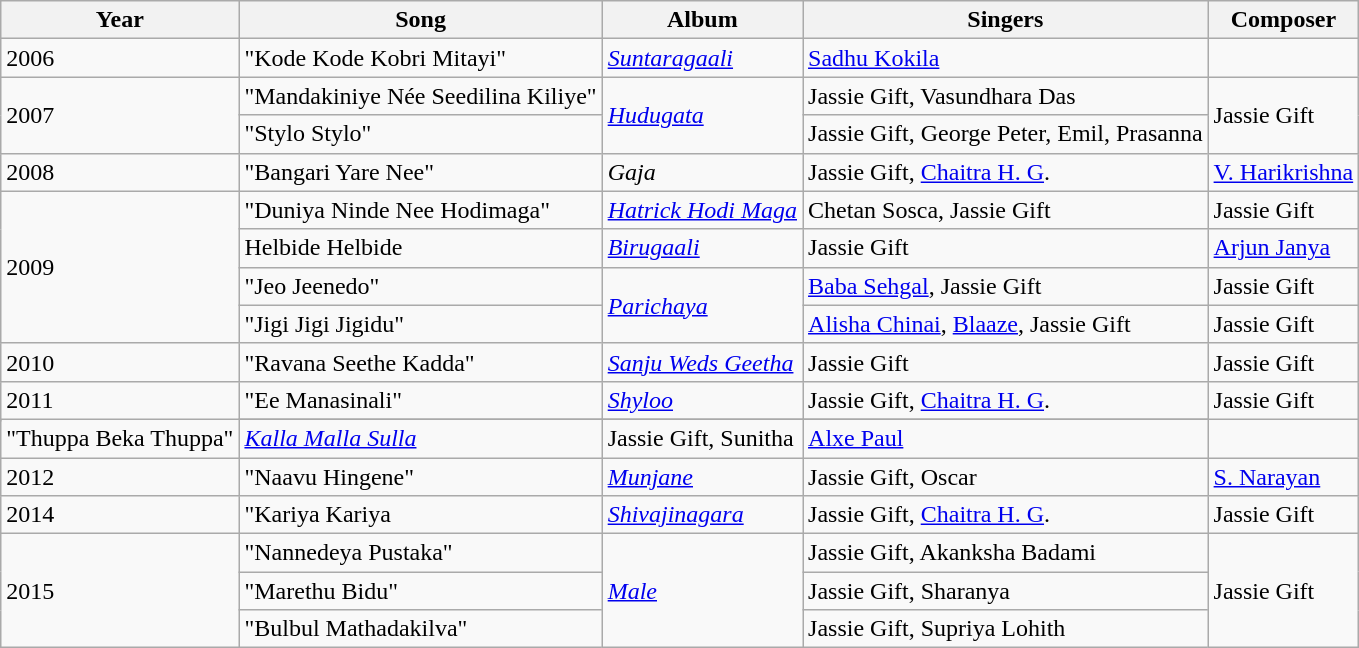<table class="wikitable">
<tr>
<th>Year</th>
<th>Song</th>
<th>Album</th>
<th>Singers</th>
<th>Composer</th>
</tr>
<tr>
<td rowspan="1">2006</td>
<td>"Kode Kode Kobri Mitayi"</td>
<td><em><a href='#'>Suntaragaali</a></em></td>
<td><a href='#'>Sadhu Kokila</a></td>
</tr>
<tr>
<td rowspan="2">2007</td>
<td>"Mandakiniye Née Seedilina Kiliye"</td>
<td rowspan="2"><em><a href='#'>Hudugata</a></em></td>
<td>Jassie Gift, Vasundhara Das</td>
<td rowspan="2">Jassie Gift</td>
</tr>
<tr>
<td>"Stylo Stylo"</td>
<td>Jassie Gift, George Peter, Emil, Prasanna</td>
</tr>
<tr>
<td rowspan="1">2008</td>
<td>"Bangari Yare Nee"</td>
<td><em>Gaja</em></td>
<td>Jassie Gift, <a href='#'>Chaitra H. G</a>.</td>
<td><a href='#'>V. Harikrishna</a></td>
</tr>
<tr>
<td rowspan="4">2009</td>
<td>"Duniya Ninde Nee Hodimaga"</td>
<td><em><a href='#'>Hatrick Hodi Maga</a></em></td>
<td>Chetan Sosca, Jassie Gift</td>
<td>Jassie Gift</td>
</tr>
<tr>
<td>Helbide Helbide</td>
<td><em><a href='#'>Birugaali</a></em></td>
<td>Jassie Gift</td>
<td><a href='#'>Arjun Janya</a></td>
</tr>
<tr>
<td>"Jeo Jeenedo"</td>
<td rowspan="2"><em><a href='#'>Parichaya</a></em></td>
<td><a href='#'>Baba Sehgal</a>, Jassie Gift</td>
<td>Jassie Gift</td>
</tr>
<tr>
<td>"Jigi Jigi Jigidu"</td>
<td><a href='#'>Alisha Chinai</a>, <a href='#'>Blaaze</a>, Jassie Gift</td>
<td>Jassie Gift</td>
</tr>
<tr>
<td rowspan="1">2010</td>
<td>"Ravana Seethe Kadda"</td>
<td><em><a href='#'>Sanju Weds Geetha</a></em></td>
<td>Jassie Gift</td>
<td>Jassie Gift</td>
</tr>
<tr>
<td rowspan="2">2011</td>
<td>"Ee Manasinali"</td>
<td><em><a href='#'>Shyloo</a></em></td>
<td>Jassie Gift, <a href='#'>Chaitra H. G</a>.</td>
<td>Jassie Gift</td>
</tr>
<tr>
</tr>
<tr>
<td>"Thuppa Beka Thuppa"</td>
<td><a href='#'><em>Kalla Malla Sulla</em></a></td>
<td>Jassie Gift, Sunitha</td>
<td><a href='#'>Alxe Paul</a></td>
</tr>
<tr>
<td>2012</td>
<td>"Naavu Hingene"</td>
<td><em><a href='#'>Munjane</a></em></td>
<td>Jassie Gift, Oscar</td>
<td><a href='#'>S. Narayan</a></td>
</tr>
<tr>
<td rowspan="1">2014</td>
<td>"Kariya Kariya</td>
<td><em><a href='#'>Shivajinagara</a></em></td>
<td>Jassie Gift, <a href='#'>Chaitra H. G</a>.</td>
<td>Jassie Gift</td>
</tr>
<tr>
<td rowspan="3">2015</td>
<td>"Nannedeya Pustaka"</td>
<td rowspan="3"><em><a href='#'>Male</a></em></td>
<td>Jassie Gift, Akanksha Badami</td>
<td rowspan="3">Jassie Gift</td>
</tr>
<tr>
<td>"Marethu Bidu"</td>
<td>Jassie Gift, Sharanya</td>
</tr>
<tr>
<td>"Bulbul Mathadakilva"</td>
<td>Jassie Gift, Supriya Lohith</td>
</tr>
</table>
